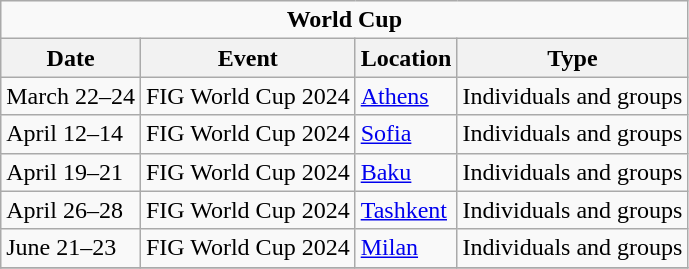<table class="wikitable">
<tr>
<td colspan="4" style="text-align:center;"><strong>World Cup</strong></td>
</tr>
<tr>
<th>Date</th>
<th>Event</th>
<th>Location</th>
<th>Type</th>
</tr>
<tr>
<td>March 22–24</td>
<td>FIG World Cup 2024</td>
<td>  <a href='#'>Athens</a></td>
<td>Individuals and groups</td>
</tr>
<tr>
<td>April 12–14</td>
<td>FIG World Cup 2024</td>
<td>  <a href='#'>Sofia</a></td>
<td>Individuals and groups</td>
</tr>
<tr>
<td>April 19–21</td>
<td>FIG World Cup 2024</td>
<td>  <a href='#'>Baku</a></td>
<td>Individuals and groups</td>
</tr>
<tr>
<td>April 26–28</td>
<td>FIG World Cup 2024</td>
<td>  <a href='#'>Tashkent</a></td>
<td>Individuals and groups</td>
</tr>
<tr>
<td>June 21–23</td>
<td>FIG World Cup 2024</td>
<td>  <a href='#'>Milan</a></td>
<td>Individuals and groups</td>
</tr>
<tr>
</tr>
</table>
